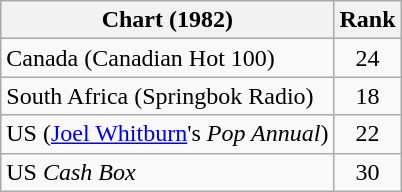<table class="wikitable sortable">
<tr>
<th align="left">Chart (1982)</th>
<th style="text-align:center;">Rank</th>
</tr>
<tr>
<td>Canada (Canadian Hot 100)</td>
<td style="text-align:center;">24</td>
</tr>
<tr>
<td>South Africa (Springbok Radio)</td>
<td align="center">18</td>
</tr>
<tr>
<td>US (<a href='#'>Joel Whitburn</a>'s <em>Pop Annual</em>)</td>
<td style="text-align:center;">22</td>
</tr>
<tr>
<td>US <em>Cash Box</em></td>
<td style="text-align:center;">30</td>
</tr>
</table>
